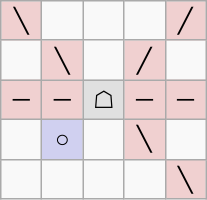<table border="1" class="wikitable">
<tr align=center>
<td width="20" style="background:#f0d0d0;">╲</td>
<td width="20"> </td>
<td width="20"> </td>
<td width="20"> </td>
<td width="20" style="background:#f0d0d0;">╱</td>
</tr>
<tr align=center>
<td> </td>
<td style="background:#f0d0d0;">╲</td>
<td> </td>
<td style="background:#f0d0d0;">╱</td>
<td> </td>
</tr>
<tr align=center>
<td style="background:#f0d0d0;">─</td>
<td style="background:#f0d0d0;">─</td>
<td style="background:#e0e0e0;">☖</td>
<td style="background:#f0d0d0;">─</td>
<td style="background:#f0d0d0;">─</td>
</tr>
<tr align=center>
<td> </td>
<td style="background:#d0d0f0;">○</td>
<td> </td>
<td style="background:#f0d0d0;">╲</td>
<td> </td>
</tr>
<tr align=center>
<td> </td>
<td> </td>
<td> </td>
<td> </td>
<td style="background:#f0d0d0;">╲</td>
</tr>
</table>
